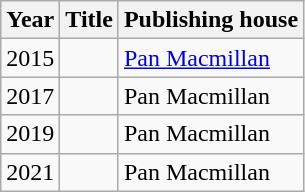<table class="wikitable">
<tr>
<th>Year</th>
<th>Title</th>
<th>Publishing house</th>
</tr>
<tr>
<td>2015</td>
<td><em></em></td>
<td><a href='#'>Pan Macmillan</a></td>
</tr>
<tr>
<td>2017</td>
<td><em></em></td>
<td>Pan Macmillan</td>
</tr>
<tr>
<td>2019</td>
<td><em></em></td>
<td>Pan Macmillan</td>
</tr>
<tr>
<td>2021</td>
<td><em></em></td>
<td>Pan Macmillan</td>
</tr>
</table>
